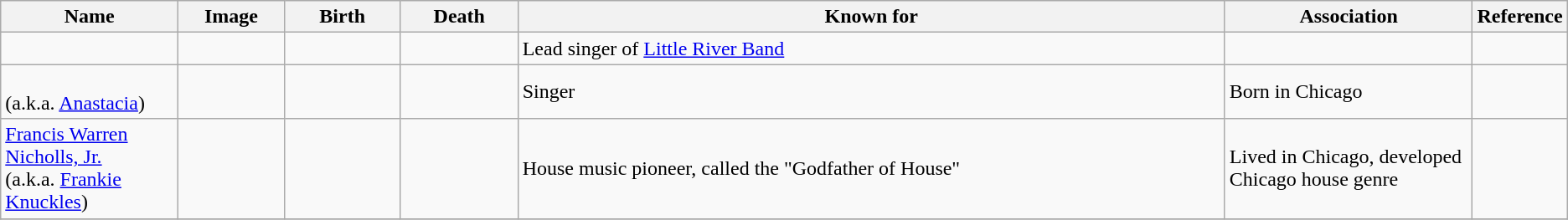<table class="wikitable sortable">
<tr>
<th scope="col" width="140">Name</th>
<th scope="col" width="80" class="unsortable">Image</th>
<th scope="col" width="90">Birth</th>
<th scope="col" width="90">Death</th>
<th scope="col" width="600" class="unsortable">Known for</th>
<th scope="col" width="200" class="unsortable">Association</th>
<th scope="col" width="30" class="unsortable">Reference</th>
</tr>
<tr>
<td></td>
<td></td>
<td align=right></td>
<td></td>
<td>Lead singer of <a href='#'>Little River Band</a></td>
<td></td>
<td align="center"></td>
</tr>
<tr>
<td><br>(a.k.a. <a href='#'>Anastacia</a>)</td>
<td></td>
<td align=right></td>
<td></td>
<td>Singer</td>
<td>Born in Chicago</td>
<td align="center"></td>
</tr>
<tr>
<td><a href='#'>Francis Warren Nicholls, Jr.</a><br>(a.k.a. <a href='#'>Frankie Knuckles</a>)</td>
<td></td>
<td align=right></td>
<td align=right></td>
<td>House music pioneer, called the "Godfather of House"</td>
<td>Lived in Chicago, developed Chicago house genre</td>
<td></td>
</tr>
<tr>
</tr>
</table>
